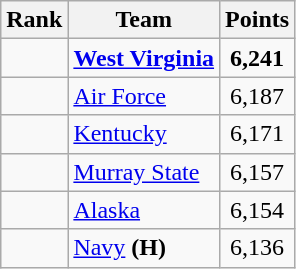<table class="wikitable sortable" style="text-align:center">
<tr>
<th>Rank</th>
<th>Team</th>
<th>Points</th>
</tr>
<tr>
<td></td>
<td align=left><strong><a href='#'>West Virginia</a></strong></td>
<td><strong>6,241</strong></td>
</tr>
<tr>
<td></td>
<td align=left><a href='#'>Air Force</a></td>
<td>6,187</td>
</tr>
<tr>
<td></td>
<td align=left><a href='#'>Kentucky</a></td>
<td>6,171</td>
</tr>
<tr>
<td></td>
<td align=left><a href='#'>Murray State</a></td>
<td>6,157</td>
</tr>
<tr>
<td></td>
<td align=left><a href='#'>Alaska</a></td>
<td>6,154</td>
</tr>
<tr>
<td></td>
<td align=left><a href='#'>Navy</a> <strong>(H)</strong></td>
<td>6,136</td>
</tr>
</table>
